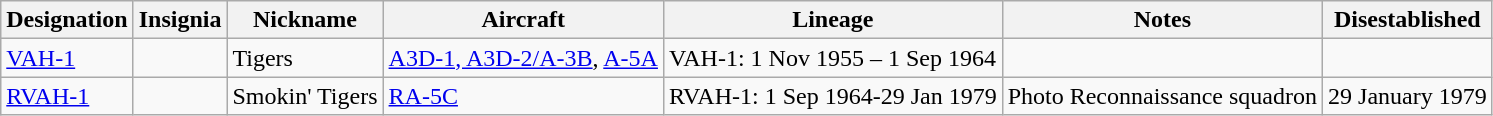<table class="wikitable">
<tr>
<th>Designation</th>
<th>Insignia</th>
<th>Nickname</th>
<th>Aircraft</th>
<th>Lineage</th>
<th>Notes</th>
<th>Disestablished</th>
</tr>
<tr>
<td><a href='#'>VAH-1</a></td>
<td></td>
<td>Tigers</td>
<td><a href='#'>A3D-1, A3D-2/A-3B</a>, <a href='#'>A-5A</a></td>
<td style="white-space: nowrap;">VAH-1: 1 Nov 1955 – 1 Sep 1964</td>
<td></td>
</tr>
<tr>
<td><a href='#'>RVAH-1</a></td>
<td></td>
<td>Smokin' Tigers</td>
<td><a href='#'>RA-5C</a></td>
<td style="white-space: nowrap;">RVAH-1: 1 Sep 1964-29 Jan 1979</td>
<td>Photo Reconnaissance squadron</td>
<td>29 January 1979</td>
</tr>
</table>
